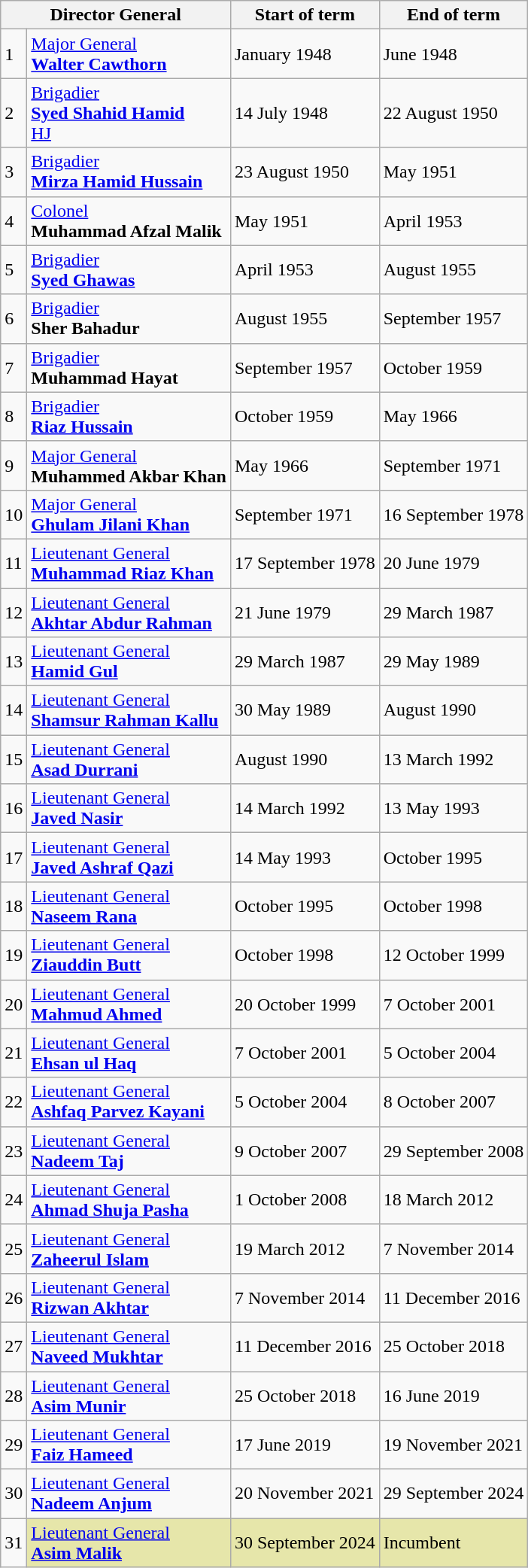<table class="wikitable">
<tr>
<th colspan=2>Director General</th>
<th>Start of term</th>
<th>End of term</th>
</tr>
<tr>
<td>1</td>
<td><a href='#'>Major General</a><br><strong><a href='#'>Walter Cawthorn</a></strong></td>
<td>January 1948</td>
<td>June 1948</td>
</tr>
<tr>
<td>2</td>
<td><a href='#'>Brigadier</a><br><strong><a href='#'>Syed Shahid Hamid</a></strong><br><a href='#'>HJ</a></td>
<td>14 July 1948</td>
<td>22 August 1950</td>
</tr>
<tr>
<td>3</td>
<td><a href='#'>Brigadier</a><br><strong><a href='#'>Mirza Hamid Hussain</a></strong></td>
<td>23 August 1950</td>
<td>May 1951</td>
</tr>
<tr>
<td>4</td>
<td><a href='#'>Colonel</a><br><strong>Muhammad Afzal Malik</strong></td>
<td>May 1951</td>
<td>April 1953</td>
</tr>
<tr>
<td>5</td>
<td><a href='#'>Brigadier</a><br><strong><a href='#'>Syed Ghawas</a></strong></td>
<td>April 1953</td>
<td>August 1955</td>
</tr>
<tr>
<td>6</td>
<td><a href='#'>Brigadier</a><br><strong>Sher Bahadur</strong></td>
<td>August 1955</td>
<td>September 1957</td>
</tr>
<tr>
<td>7</td>
<td><a href='#'>Brigadier</a><br><strong>Muhammad Hayat</strong></td>
<td>September 1957</td>
<td>October 1959</td>
</tr>
<tr>
<td>8</td>
<td><a href='#'>Brigadier</a><br><strong><a href='#'>Riaz Hussain</a></strong></td>
<td>October 1959</td>
<td>May 1966</td>
</tr>
<tr>
<td>9</td>
<td><a href='#'>Major General</a><br><strong>Muhammed Akbar Khan</strong></td>
<td>May 1966</td>
<td>September 1971</td>
</tr>
<tr>
<td>10</td>
<td><a href='#'>Major General</a><br><strong><a href='#'>Ghulam Jilani Khan</a></strong></td>
<td>September 1971</td>
<td>16 September 1978</td>
</tr>
<tr>
<td>11</td>
<td><a href='#'>Lieutenant General</a><br><strong><a href='#'>Muhammad Riaz Khan</a></strong></td>
<td>17 September 1978</td>
<td>20 June 1979</td>
</tr>
<tr>
<td>12</td>
<td><a href='#'>Lieutenant General</a><br><strong><a href='#'>Akhtar Abdur Rahman</a></strong><br></td>
<td>21 June 1979</td>
<td>29 March 1987</td>
</tr>
<tr>
<td>13</td>
<td><a href='#'>Lieutenant General</a><br><strong><a href='#'>Hamid Gul</a></strong><br></td>
<td>29 March 1987</td>
<td>29 May 1989</td>
</tr>
<tr>
<td>14</td>
<td><a href='#'>Lieutenant General</a><br><strong><a href='#'>Shamsur Rahman Kallu</a></strong><br></td>
<td>30 May 1989</td>
<td>August 1990</td>
</tr>
<tr>
<td>15</td>
<td><a href='#'>Lieutenant General</a><br><strong><a href='#'>Asad Durrani</a></strong><br></td>
<td>August 1990</td>
<td>13 March 1992</td>
</tr>
<tr>
<td>16</td>
<td><a href='#'>Lieutenant General</a><br><strong><a href='#'>Javed Nasir</a></strong><br></td>
<td>14 March 1992</td>
<td>13 May 1993</td>
</tr>
<tr>
<td>17</td>
<td><a href='#'>Lieutenant General</a><br><strong><a href='#'>Javed Ashraf Qazi</a></strong><br></td>
<td>14 May 1993</td>
<td>October 1995</td>
</tr>
<tr>
<td>18</td>
<td><a href='#'>Lieutenant General</a><br><strong><a href='#'>Naseem Rana</a></strong></td>
<td>October 1995</td>
<td>October 1998</td>
</tr>
<tr>
<td>19</td>
<td><a href='#'>Lieutenant General</a><br><strong><a href='#'>Ziauddin Butt</a></strong><br></td>
<td>October 1998</td>
<td>12 October 1999</td>
</tr>
<tr>
<td>20</td>
<td><a href='#'>Lieutenant General</a><br><strong><a href='#'>Mahmud Ahmed</a></strong><br></td>
<td>20 October 1999</td>
<td>7 October 2001</td>
</tr>
<tr>
<td>21</td>
<td><a href='#'>Lieutenant General</a><br><strong><a href='#'>Ehsan ul Haq</a></strong><br></td>
<td>7 October 2001</td>
<td>5 October 2004</td>
</tr>
<tr>
<td>22</td>
<td><a href='#'>Lieutenant General</a><br><strong><a href='#'>Ashfaq Parvez Kayani</a></strong><br></td>
<td>5 October 2004</td>
<td>8 October 2007</td>
</tr>
<tr>
<td>23</td>
<td><a href='#'>Lieutenant General</a><br><strong><a href='#'>Nadeem Taj</a></strong><br></td>
<td>9 October 2007</td>
<td>29 September 2008</td>
</tr>
<tr>
<td>24</td>
<td><a href='#'>Lieutenant General</a><br><strong><a href='#'>Ahmad Shuja Pasha</a></strong><br></td>
<td>1 October 2008</td>
<td>18 March 2012</td>
</tr>
<tr>
<td>25</td>
<td><a href='#'>Lieutenant General</a><br><strong><a href='#'>Zaheerul Islam</a></strong><br></td>
<td>19 March 2012</td>
<td>7 November 2014</td>
</tr>
<tr>
<td>26</td>
<td><a href='#'>Lieutenant General</a><br><strong><a href='#'>Rizwan Akhtar</a></strong></td>
<td>7 November 2014</td>
<td>11 December 2016</td>
</tr>
<tr>
<td>27</td>
<td><a href='#'>Lieutenant General</a><br><strong><a href='#'>Naveed Mukhtar</a></strong></td>
<td>11 December 2016</td>
<td>25 October 2018</td>
</tr>
<tr>
<td>28</td>
<td><a href='#'>Lieutenant General</a><br><strong><a href='#'>Asim Munir</a></strong><br></td>
<td>25 October 2018</td>
<td>16 June 2019</td>
</tr>
<tr>
<td>29</td>
<td><a href='#'>Lieutenant General</a><br><strong><a href='#'>Faiz Hameed</a></strong><br></td>
<td>17 June 2019</td>
<td>19 November 2021</td>
</tr>
<tr>
<td>30</td>
<td><a href='#'>Lieutenant General</a><br><strong><a href='#'>Nadeem Anjum</a></strong></td>
<td>20 November 2021</td>
<td>29 September 2024</td>
</tr>
<tr>
<td>31</td>
<td style="background:#e6e6aa;"><a href='#'>Lieutenant General</a><br><strong><a href='#'>Asim Malik</a></strong></td>
<td style="background:#e6e6aa;">30 September 2024</td>
<td style="background:#e6e6aa;">Incumbent</td>
</tr>
</table>
